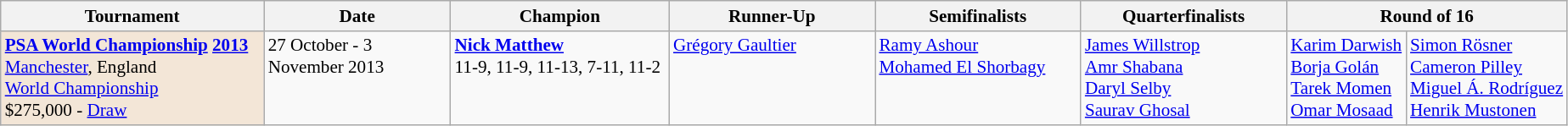<table class="wikitable" style="font-size:88%">
<tr>
<th width=200>Tournament</th>
<th width=140>Date</th>
<th width=165>Champion</th>
<th width=155>Runner-Up</th>
<th width=155>Semifinalists</th>
<th width=155>Quarterfinalists</th>
<th colspan=2>Round of 16</th>
</tr>
<tr valign=top>
<td style="background:#F3E6D7;"><strong><a href='#'>PSA World Championship</a> <a href='#'>2013</a></strong><br> <a href='#'>Manchester</a>, England<br><a href='#'>World Championship</a><br>$275,000 - <a href='#'>Draw</a></td>
<td>27 October - 3 November 2013</td>
<td> <strong><a href='#'>Nick Matthew</a></strong><br>11-9, 11-9, 11-13, 7-11, 11-2</td>
<td> <a href='#'>Grégory Gaultier</a></td>
<td> <a href='#'>Ramy Ashour</a><br> <a href='#'>Mohamed El Shorbagy</a></td>
<td> <a href='#'>James Willstrop</a><br> <a href='#'>Amr Shabana</a><br> <a href='#'>Daryl Selby</a><br> <a href='#'>Saurav Ghosal</a></td>
<td> <a href='#'>Karim Darwish</a><br> <a href='#'>Borja Golán</a><br> <a href='#'>Tarek Momen</a><br> <a href='#'>Omar Mosaad</a></td>
<td> <a href='#'>Simon Rösner</a><br> <a href='#'>Cameron Pilley</a><br> <a href='#'>Miguel Á. Rodríguez</a><br> <a href='#'>Henrik Mustonen</a></td>
</tr>
</table>
